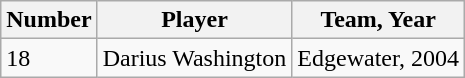<table class="wikitable">
<tr>
<th>Number</th>
<th>Player</th>
<th>Team, Year</th>
</tr>
<tr>
<td>18</td>
<td>Darius Washington</td>
<td>Edgewater, 2004</td>
</tr>
</table>
